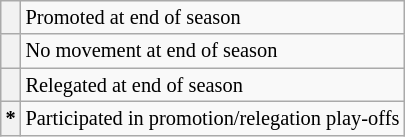<table class="wikitable" style="font-size:85%">
<tr>
<th></th>
<td>Promoted at end of season</td>
</tr>
<tr>
<th></th>
<td>No movement at end of season</td>
</tr>
<tr>
<th></th>
<td>Relegated at end of season</td>
</tr>
<tr>
<th>*</th>
<td>Participated in promotion/relegation play-offs</td>
</tr>
</table>
